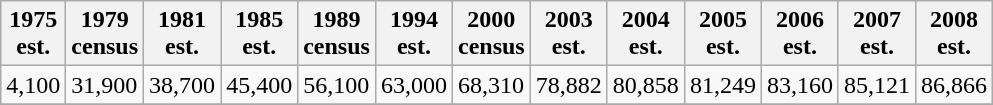<table class="wikitable">
<tr>
<th>1975 <br> est.</th>
<th>1979 <br> census</th>
<th>1981 <br> est.</th>
<th>1985 <br> est.</th>
<th>1989 <br> census</th>
<th>1994 <br> est.</th>
<th>2000 <br> census</th>
<th>2003 <br> est.</th>
<th>2004 <br> est.</th>
<th>2005 <br> est.</th>
<th>2006 <br> est.</th>
<th>2007 <br> est.</th>
<th>2008 <br> est.</th>
</tr>
<tr>
<td>4,100</td>
<td>31,900</td>
<td>38,700</td>
<td>45,400</td>
<td>56,100</td>
<td>63,000</td>
<td>68,310</td>
<td>78,882</td>
<td>80,858</td>
<td>81,249</td>
<td>83,160</td>
<td>85,121</td>
<td>86,866</td>
</tr>
<tr>
</tr>
</table>
